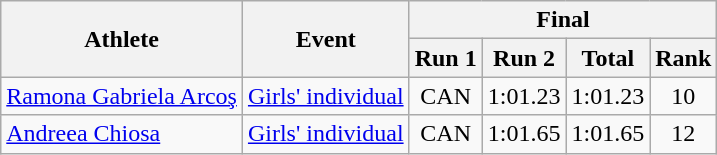<table class="wikitable">
<tr>
<th rowspan="2">Athlete</th>
<th rowspan="2">Event</th>
<th colspan="4">Final</th>
</tr>
<tr>
<th>Run 1</th>
<th>Run 2</th>
<th>Total</th>
<th>Rank</th>
</tr>
<tr>
<td><a href='#'>Ramona Gabriela Arcoş</a></td>
<td><a href='#'>Girls' individual</a></td>
<td align="center">CAN</td>
<td align="center">1:01.23</td>
<td align="center">1:01.23</td>
<td align="center">10</td>
</tr>
<tr>
<td><a href='#'>Andreea Chiosa</a></td>
<td><a href='#'>Girls' individual</a></td>
<td align="center">CAN</td>
<td align="center">1:01.65</td>
<td align="center">1:01.65</td>
<td align="center">12</td>
</tr>
</table>
